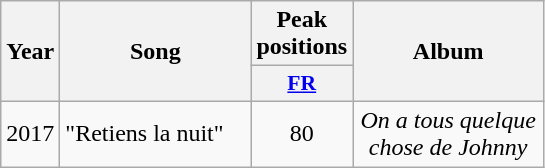<table class="wikitable">
<tr>
<th align="center" rowspan="2" width="10">Year</th>
<th align="center" rowspan="2" width="120">Song</th>
<th align="center" colspan="1" width="20">Peak positions</th>
<th align="center" rowspan="2" width="120">Album</th>
</tr>
<tr>
<th scope="col" style="width:3em;font-size:90%;"><a href='#'>FR</a><br></th>
</tr>
<tr>
<td style="text-align:center;">2017</td>
<td>"Retiens la nuit"</td>
<td style="text-align:center;">80<br></td>
<td style="text-align:center;"><em>On a tous quelque chose de Johnny</em></td>
</tr>
</table>
